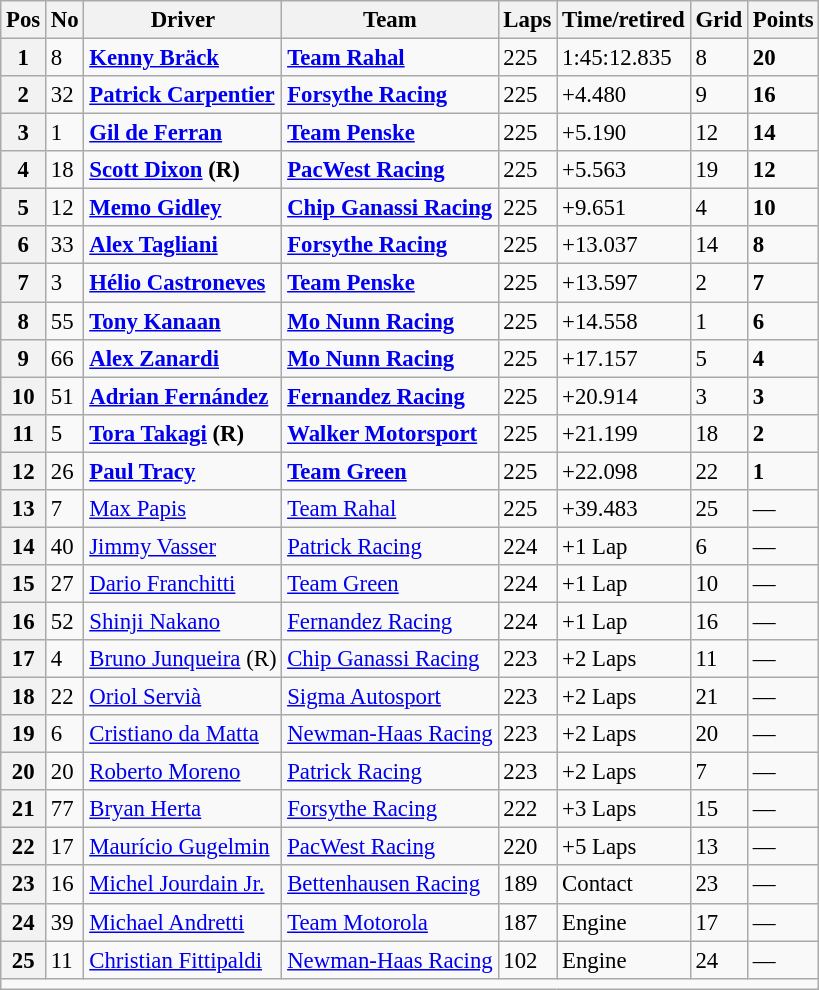<table class="wikitable" style="font-size:95%;">
<tr>
<th>Pos</th>
<th>No</th>
<th>Driver</th>
<th>Team</th>
<th>Laps</th>
<th>Time/retired</th>
<th>Grid</th>
<th>Points</th>
</tr>
<tr>
<th>1</th>
<td>8</td>
<td><strong> <a href='#'>Kenny Bräck</a></strong></td>
<td><strong><a href='#'>Team Rahal</a></strong></td>
<td>225</td>
<td>1:45:12.835</td>
<td>8</td>
<td><strong>20</strong></td>
</tr>
<tr>
<th>2</th>
<td>32</td>
<td><strong> <a href='#'>Patrick Carpentier</a></strong></td>
<td><strong><a href='#'>Forsythe Racing</a></strong></td>
<td>225</td>
<td>+4.480</td>
<td>9</td>
<td><strong>16</strong></td>
</tr>
<tr>
<th>3</th>
<td>1</td>
<td><strong> <a href='#'>Gil de Ferran</a></strong></td>
<td><strong><a href='#'>Team Penske</a></strong></td>
<td>225</td>
<td>+5.190</td>
<td>12</td>
<td><strong>14</strong></td>
</tr>
<tr>
<th>4</th>
<td>18</td>
<td><strong> <a href='#'>Scott Dixon</a> (R)</strong></td>
<td><strong><a href='#'>PacWest Racing</a></strong></td>
<td>225</td>
<td>+5.563</td>
<td>19</td>
<td><strong>12</strong></td>
</tr>
<tr>
<th>5</th>
<td>12</td>
<td><strong> <a href='#'>Memo Gidley</a></strong></td>
<td><strong><a href='#'>Chip Ganassi Racing</a></strong></td>
<td>225</td>
<td>+9.651</td>
<td>4</td>
<td><strong>10</strong></td>
</tr>
<tr>
<th>6</th>
<td>33</td>
<td><strong> <a href='#'>Alex Tagliani</a></strong></td>
<td><strong><a href='#'>Forsythe Racing</a></strong></td>
<td>225</td>
<td>+13.037</td>
<td>14</td>
<td><strong>8</strong></td>
</tr>
<tr>
<th>7</th>
<td>3</td>
<td><strong> <a href='#'>Hélio Castroneves</a></strong></td>
<td><strong><a href='#'>Team Penske</a></strong></td>
<td>225</td>
<td>+13.597</td>
<td>2</td>
<td><strong>7</strong></td>
</tr>
<tr>
<th>8</th>
<td>55</td>
<td><strong> <a href='#'>Tony Kanaan</a></strong></td>
<td><strong><a href='#'>Mo Nunn Racing</a></strong></td>
<td>225</td>
<td>+14.558</td>
<td>1</td>
<td><strong>6</strong></td>
</tr>
<tr>
<th>9</th>
<td>66</td>
<td><strong> <a href='#'>Alex Zanardi</a></strong></td>
<td><strong><a href='#'>Mo Nunn Racing</a></strong></td>
<td>225</td>
<td>+17.157</td>
<td>5</td>
<td><strong>4</strong></td>
</tr>
<tr>
<th>10</th>
<td>51</td>
<td><strong> <a href='#'>Adrian Fernández</a></strong></td>
<td><strong><a href='#'>Fernandez Racing</a></strong></td>
<td>225</td>
<td>+20.914</td>
<td>3</td>
<td><strong>3</strong></td>
</tr>
<tr>
<th>11</th>
<td>5</td>
<td><strong> <a href='#'>Tora Takagi</a> (R)</strong></td>
<td><strong><a href='#'>Walker Motorsport</a></strong></td>
<td>225</td>
<td>+21.199</td>
<td>18</td>
<td><strong>2</strong></td>
</tr>
<tr>
<th>12</th>
<td>26</td>
<td><strong> <a href='#'>Paul Tracy</a></strong></td>
<td><strong><a href='#'>Team Green</a></strong></td>
<td>225</td>
<td>+22.098</td>
<td>22</td>
<td><strong>1</strong></td>
</tr>
<tr>
<th>13</th>
<td>7</td>
<td> <a href='#'>Max Papis</a></td>
<td><a href='#'>Team Rahal</a></td>
<td>225</td>
<td>+39.483</td>
<td>25</td>
<td>—</td>
</tr>
<tr>
<th>14</th>
<td>40</td>
<td> <a href='#'>Jimmy Vasser</a></td>
<td><a href='#'>Patrick Racing</a></td>
<td>224</td>
<td>+1 Lap</td>
<td>6</td>
<td>—</td>
</tr>
<tr>
<th>15</th>
<td>27</td>
<td> <a href='#'>Dario Franchitti</a></td>
<td><a href='#'>Team Green</a></td>
<td>224</td>
<td>+1 Lap</td>
<td>10</td>
<td>—</td>
</tr>
<tr>
<th>16</th>
<td>52</td>
<td> <a href='#'>Shinji Nakano</a></td>
<td><a href='#'>Fernandez Racing</a></td>
<td>224</td>
<td>+1 Lap</td>
<td>16</td>
<td>—</td>
</tr>
<tr>
<th>17</th>
<td>4</td>
<td> <a href='#'>Bruno Junqueira</a> (R)</td>
<td><a href='#'>Chip Ganassi Racing</a></td>
<td>223</td>
<td>+2 Laps</td>
<td>11</td>
<td>—</td>
</tr>
<tr>
<th>18</th>
<td>22</td>
<td> <a href='#'>Oriol Servià</a></td>
<td><a href='#'>Sigma Autosport</a></td>
<td>223</td>
<td>+2 Laps</td>
<td>21</td>
<td>—</td>
</tr>
<tr>
<th>19</th>
<td>6</td>
<td> <a href='#'>Cristiano da Matta</a></td>
<td><a href='#'>Newman-Haas Racing</a></td>
<td>223</td>
<td>+2 Laps</td>
<td>20</td>
<td>—</td>
</tr>
<tr>
<th>20</th>
<td>20</td>
<td> <a href='#'>Roberto Moreno</a></td>
<td><a href='#'>Patrick Racing</a></td>
<td>223</td>
<td>+2 Laps</td>
<td>7</td>
<td>—</td>
</tr>
<tr>
<th>21</th>
<td>77</td>
<td> <a href='#'>Bryan Herta</a></td>
<td><a href='#'>Forsythe Racing</a></td>
<td>222</td>
<td>+3 Laps</td>
<td>15</td>
<td>—</td>
</tr>
<tr>
<th>22</th>
<td>17</td>
<td> <a href='#'>Maurício Gugelmin</a></td>
<td><a href='#'>PacWest Racing</a></td>
<td>220</td>
<td>+5 Laps</td>
<td>13</td>
<td>—</td>
</tr>
<tr>
<th>23</th>
<td>16</td>
<td> <a href='#'>Michel Jourdain Jr.</a></td>
<td><a href='#'>Bettenhausen Racing</a></td>
<td>189</td>
<td>Contact</td>
<td>23</td>
<td>—</td>
</tr>
<tr>
<th>24</th>
<td>39</td>
<td> <a href='#'>Michael Andretti</a></td>
<td><a href='#'>Team Motorola</a></td>
<td>187</td>
<td>Engine</td>
<td>17</td>
<td>—</td>
</tr>
<tr>
<th>25</th>
<td>11</td>
<td> <a href='#'>Christian Fittipaldi</a></td>
<td><a href='#'>Newman-Haas Racing</a></td>
<td>102</td>
<td>Engine</td>
<td>24</td>
<td>—</td>
</tr>
<tr>
<td colspan="8"></td>
</tr>
</table>
